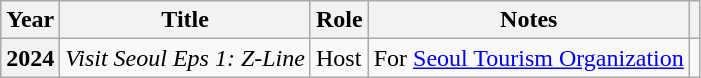<table class="wikitable plainrowheaders">
<tr>
<th scope="col">Year</th>
<th scope="col">Title</th>
<th scope="col">Role</th>
<th scope="col">Notes</th>
<th class="unsortable" scope="col"></th>
</tr>
<tr>
<th scope="row">2024</th>
<td><em>Visit Seoul Eps 1: Z-Line</em></td>
<td>Host</td>
<td>For <a href='#'>Seoul Tourism Organization</a></td>
<td style="text-align:center"></td>
</tr>
</table>
